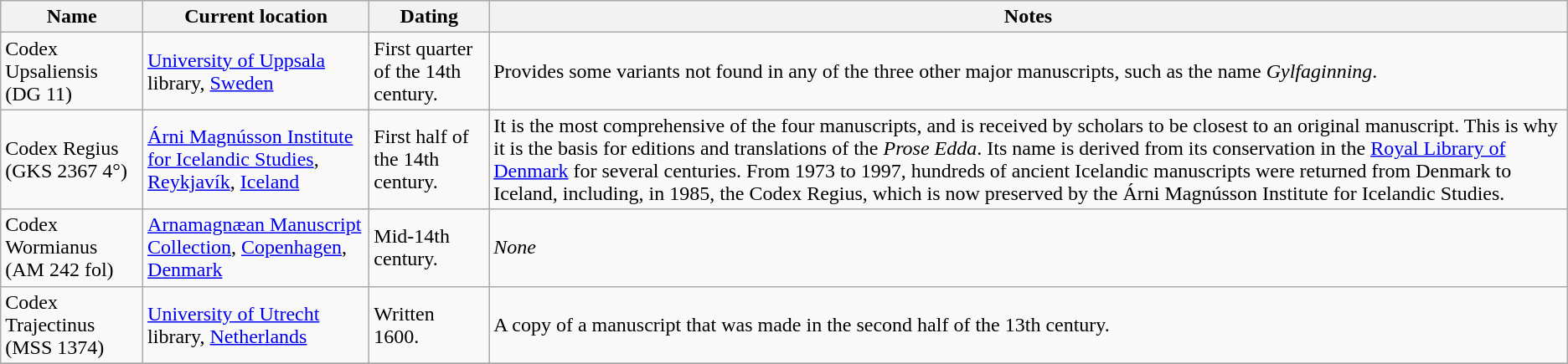<table class="wikitable sortable plainrowheaders">
<tr>
<th scope=col>Name</th>
<th scope=col>Current location</th>
<th scope=col>Dating</th>
<th scope=col>Notes</th>
</tr>
<tr>
<td>Codex Upsaliensis (DG 11)</td>
<td><a href='#'>University of Uppsala</a> library, <a href='#'>Sweden</a></td>
<td>First quarter of the 14th century.</td>
<td>Provides some variants not found in any of the three other major manuscripts, such as the name <em>Gylfaginning</em>.</td>
</tr>
<tr>
<td>Codex Regius (GKS 2367 4°)</td>
<td><a href='#'>Árni Magnússon Institute for Icelandic Studies</a>, <a href='#'>Reykjavík</a>, <a href='#'>Iceland</a></td>
<td>First half of the 14th century.</td>
<td>It is the most comprehensive of the four manuscripts, and is received by scholars to be closest to an original manuscript. This is why it is the basis for editions and translations of the <em>Prose Edda</em>. Its name is derived from its conservation in the <a href='#'>Royal Library of Denmark</a> for several centuries. From 1973 to 1997, hundreds of ancient Icelandic manuscripts were returned from Denmark to Iceland, including, in 1985, the Codex Regius, which is now preserved by the Árni Magnússon Institute for Icelandic Studies.</td>
</tr>
<tr>
<td>Codex Wormianus (AM 242 fol)</td>
<td><a href='#'>Arnamagnæan Manuscript Collection</a>, <a href='#'>Copenhagen</a>, <a href='#'>Denmark</a></td>
<td>Mid-14th century.</td>
<td><em>None</em></td>
</tr>
<tr>
<td>Codex Trajectinus (MSS 1374)</td>
<td><a href='#'>University of Utrecht</a> library, <a href='#'>Netherlands</a></td>
<td>Written  1600.</td>
<td>A copy of a manuscript that was made in the second half of the 13th century.</td>
</tr>
<tr>
</tr>
</table>
